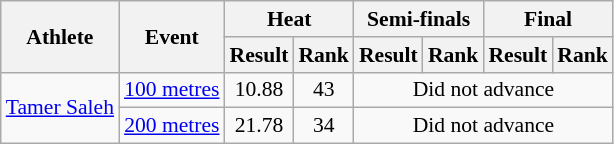<table class="wikitable" style="font-size:90%; text-align:center">
<tr>
<th rowspan="2">Athlete</th>
<th rowspan="2">Event</th>
<th colspan="2">Heat</th>
<th colspan="2">Semi-finals</th>
<th colspan="2">Final</th>
</tr>
<tr>
<th>Result</th>
<th>Rank</th>
<th>Result</th>
<th>Rank</th>
<th>Result</th>
<th>Rank</th>
</tr>
<tr>
<td align="left"  rowspan="2"><a href='#'>Tamer Saleh</a></td>
<td align="left"><a href='#'>100 metres</a></td>
<td>10.88</td>
<td>43</td>
<td colspan="4">Did not advance</td>
</tr>
<tr>
<td align="left"><a href='#'>200 metres</a></td>
<td>21.78</td>
<td>34</td>
<td colspan="4">Did not advance</td>
</tr>
</table>
